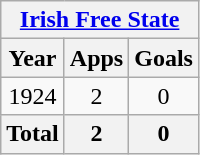<table class="wikitable" style="text-align:center">
<tr>
<th colspan=3><a href='#'>Irish Free State</a></th>
</tr>
<tr>
<th>Year</th>
<th>Apps</th>
<th>Goals</th>
</tr>
<tr>
<td>1924</td>
<td>2</td>
<td>0</td>
</tr>
<tr>
<th>Total</th>
<th>2</th>
<th>0</th>
</tr>
</table>
